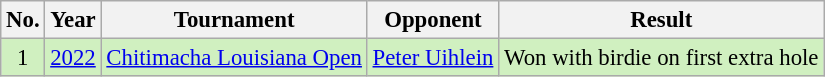<table class="wikitable" style="font-size:95%;">
<tr>
<th>No.</th>
<th>Year</th>
<th>Tournament</th>
<th>Opponent</th>
<th>Result</th>
</tr>
<tr style="background:#D0F0C0;">
<td align=center>1</td>
<td><a href='#'>2022</a></td>
<td><a href='#'>Chitimacha Louisiana Open</a></td>
<td> <a href='#'>Peter Uihlein</a></td>
<td>Won with birdie on first extra hole</td>
</tr>
</table>
